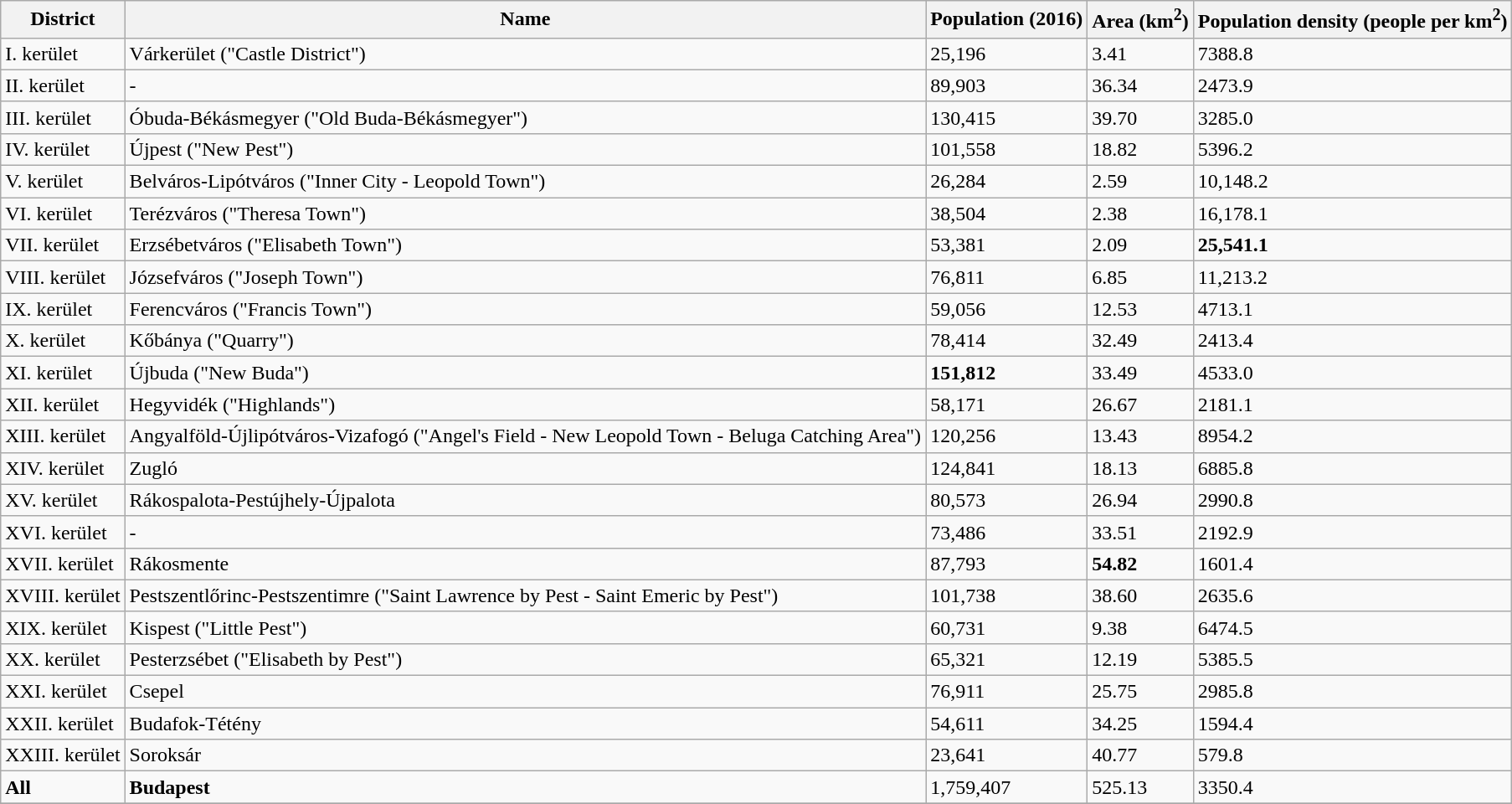<table class="wikitable sortable">
<tr>
<th>District</th>
<th>Name</th>
<th data-sort-type="number">Population (2016)</th>
<th data-sort-type="number">Area (km<sup>2</sup>)</th>
<th data-sort-type="number">Population density (people per km<sup>2</sup>)</th>
</tr>
<tr>
<td>I. kerület</td>
<td>Várkerület ("Castle District")</td>
<td>25,196</td>
<td>3.41</td>
<td>7388.8</td>
</tr>
<tr>
<td>II. kerület</td>
<td>-</td>
<td>89,903</td>
<td>36.34</td>
<td>2473.9</td>
</tr>
<tr>
<td>III. kerület</td>
<td>Óbuda-Békásmegyer ("Old Buda-Békásmegyer")</td>
<td>130,415</td>
<td>39.70</td>
<td>3285.0</td>
</tr>
<tr>
<td>IV. kerület</td>
<td>Újpest ("New Pest")</td>
<td>101,558</td>
<td>18.82</td>
<td>5396.2</td>
</tr>
<tr>
<td>V. kerület</td>
<td>Belváros-Lipótváros ("Inner City - Leopold Town")</td>
<td>26,284</td>
<td>2.59</td>
<td>10,148.2</td>
</tr>
<tr>
<td>VI. kerület</td>
<td>Terézváros ("Theresa Town")</td>
<td>38,504</td>
<td>2.38</td>
<td>16,178.1</td>
</tr>
<tr>
<td>VII. kerület</td>
<td>Erzsébetváros ("Elisabeth Town")</td>
<td>53,381</td>
<td>2.09</td>
<td><strong>25,541.1</strong></td>
</tr>
<tr>
<td>VIII. kerület</td>
<td>Józsefváros ("Joseph Town")</td>
<td>76,811</td>
<td>6.85</td>
<td>11,213.2</td>
</tr>
<tr>
<td>IX. kerület</td>
<td>Ferencváros ("Francis Town")</td>
<td>59,056</td>
<td>12.53</td>
<td>4713.1</td>
</tr>
<tr>
<td>X. kerület</td>
<td>Kőbánya ("Quarry")</td>
<td>78,414</td>
<td>32.49</td>
<td>2413.4</td>
</tr>
<tr>
<td>XI. kerület</td>
<td>Újbuda ("New Buda")</td>
<td><strong>151,812</strong></td>
<td>33.49</td>
<td>4533.0</td>
</tr>
<tr>
<td>XII. kerület</td>
<td>Hegyvidék ("Highlands")</td>
<td>58,171</td>
<td>26.67</td>
<td>2181.1</td>
</tr>
<tr>
<td>XIII. kerület</td>
<td>Angyalföld-Újlipótváros-Vizafogó ("Angel's Field - New Leopold Town - Beluga Catching Area")</td>
<td>120,256</td>
<td>13.43</td>
<td>8954.2</td>
</tr>
<tr>
<td>XIV. kerület</td>
<td>Zugló</td>
<td>124,841</td>
<td>18.13</td>
<td>6885.8</td>
</tr>
<tr>
<td>XV. kerület</td>
<td>Rákospalota-Pestújhely-Újpalota</td>
<td>80,573</td>
<td>26.94</td>
<td>2990.8</td>
</tr>
<tr>
<td>XVI. kerület</td>
<td>-</td>
<td>73,486</td>
<td>33.51</td>
<td>2192.9</td>
</tr>
<tr>
<td>XVII. kerület</td>
<td>Rákosmente</td>
<td>87,793</td>
<td><strong>54.82</strong></td>
<td>1601.4</td>
</tr>
<tr>
<td>XVIII. kerület</td>
<td>Pestszentlőrinc-Pestszentimre ("Saint Lawrence by Pest - Saint Emeric by Pest")</td>
<td>101,738</td>
<td>38.60</td>
<td>2635.6</td>
</tr>
<tr>
<td>XIX. kerület</td>
<td>Kispest ("Little Pest")</td>
<td>60,731</td>
<td>9.38</td>
<td>6474.5</td>
</tr>
<tr>
<td>XX. kerület</td>
<td>Pesterzsébet ("Elisabeth by Pest")</td>
<td>65,321</td>
<td>12.19</td>
<td>5385.5</td>
</tr>
<tr>
<td>XXI. kerület</td>
<td>Csepel</td>
<td>76,911</td>
<td>25.75</td>
<td>2985.8</td>
</tr>
<tr>
<td>XXII. kerület</td>
<td>Budafok-Tétény</td>
<td>54,611</td>
<td>34.25</td>
<td>1594.4</td>
</tr>
<tr>
<td>XXIII. kerület</td>
<td>Soroksár</td>
<td>23,641</td>
<td>40.77</td>
<td>579.8</td>
</tr>
<tr>
<td><strong>All</strong></td>
<td><strong>Budapest</strong></td>
<td>1,759,407</td>
<td>525.13</td>
<td>3350.4</td>
</tr>
<tr>
</tr>
</table>
